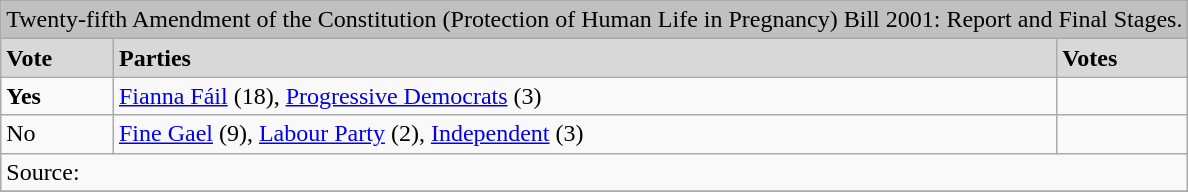<table class="wikitable width=40%">
<tr>
<td colspan="3" bgcolor="#C0C0C0" align="center">Twenty-fifth Amendment of the Constitution (Protection of Human Life in Pregnancy) Bill 2001: Report and Final Stages.<br></td>
</tr>
<tr bgcolor="#D8D8D8">
<td><strong>Vote</strong></td>
<td><strong>Parties</strong></td>
<td><strong>Votes</strong></td>
</tr>
<tr>
<td> <strong>Yes</strong></td>
<td><a href='#'>Fianna Fáil</a> (18), <a href='#'>Progressive Democrats</a> (3)</td>
<td></td>
</tr>
<tr>
<td>No</td>
<td><a href='#'>Fine Gael</a> (9), <a href='#'>Labour Party</a> (2), <a href='#'>Independent</a> (3)</td>
<td></td>
</tr>
<tr>
<td colspan="3">Source: </td>
</tr>
<tr>
</tr>
</table>
